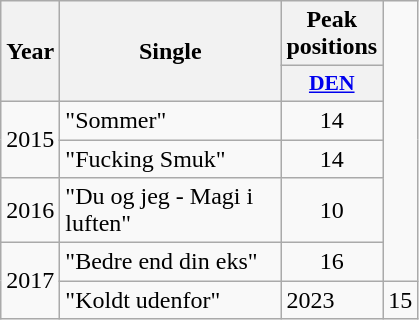<table class="wikitable">
<tr>
<th align="center" rowspan="2" width="10">Year</th>
<th align="center" rowspan="2" width="140">Single</th>
<th align="center" colspan="1" width="20">Peak positions</th>
</tr>
<tr>
<th scope="col" style="width:3em;font-size:90%;"><a href='#'>DEN</a><br></th>
</tr>
<tr>
<td style="text-align:center;" rowspan="2">2015</td>
<td>"Sommer"</td>
<td style="text-align:center;">14</td>
</tr>
<tr>
<td>"Fucking Smuk"</td>
<td style="text-align:center;">14</td>
</tr>
<tr>
<td style="text-align:center;">2016</td>
<td>"Du og jeg - Magi i luften"</td>
<td style="text-align:center;">10</td>
</tr>
<tr>
<td style="text-align:center;" rowspan="2">2017</td>
<td>"Bedre end din eks"</td>
<td style="text-align:center;">16</td>
</tr>
<tr>
<td>"Koldt udenfor"</td>
<td "Du heder mig">2023</td>
<td style="text-align:center;">15<br></td>
</tr>
</table>
